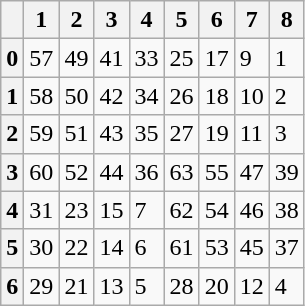<table class="wikitable">
<tr>
<th></th>
<th>1</th>
<th>2</th>
<th>3</th>
<th>4</th>
<th>5</th>
<th>6</th>
<th>7</th>
<th>8</th>
</tr>
<tr>
<th>0</th>
<td>57</td>
<td>49</td>
<td>41</td>
<td>33</td>
<td>25</td>
<td>17</td>
<td>9</td>
<td>1</td>
</tr>
<tr>
<th>1</th>
<td>58</td>
<td>50</td>
<td>42</td>
<td>34</td>
<td>26</td>
<td>18</td>
<td>10</td>
<td>2</td>
</tr>
<tr>
<th>2</th>
<td>59</td>
<td>51</td>
<td>43</td>
<td>35</td>
<td>27</td>
<td>19</td>
<td>11</td>
<td>3</td>
</tr>
<tr>
<th>3</th>
<td>60</td>
<td>52</td>
<td>44</td>
<td>36</td>
<td>63</td>
<td>55</td>
<td>47</td>
<td>39</td>
</tr>
<tr>
<th>4</th>
<td>31</td>
<td>23</td>
<td>15</td>
<td>7</td>
<td>62</td>
<td>54</td>
<td>46</td>
<td>38</td>
</tr>
<tr>
<th>5</th>
<td>30</td>
<td>22</td>
<td>14</td>
<td>6</td>
<td>61</td>
<td>53</td>
<td>45</td>
<td>37</td>
</tr>
<tr>
<th>6</th>
<td>29</td>
<td>21</td>
<td>13</td>
<td>5</td>
<td>28</td>
<td>20</td>
<td>12</td>
<td>4</td>
</tr>
</table>
